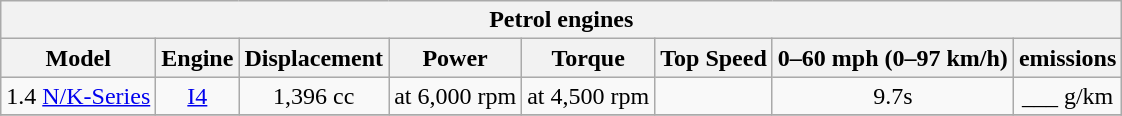<table class="wikitable" style="text-align:center; font-size:100%;">
<tr>
<th colspan=8>Petrol engines</th>
</tr>
<tr style="background:#dcdcdc; text-align:center; vertical-align:middle;">
<th>Model</th>
<th>Engine</th>
<th>Displacement</th>
<th>Power</th>
<th>Torque</th>
<th>Top Speed</th>
<th>0–60 mph (0–97 km/h)</th>
<th> emissions</th>
</tr>
<tr>
<td>1.4 <a href='#'>N/K-Series</a></td>
<td><a href='#'>I4</a></td>
<td>1,396 cc</td>
<td> at 6,000 rpm</td>
<td> at 4,500 rpm</td>
<td></td>
<td>9.7s</td>
<td>___ g/km</td>
</tr>
<tr>
</tr>
</table>
